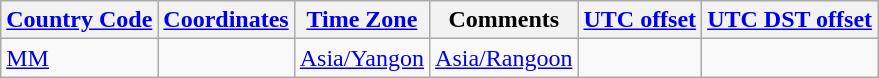<table class="wikitable sortable">
<tr>
<th><a href='#'>Country Code</a></th>
<th><a href='#'>Coordinates</a></th>
<th><a href='#'>Time Zone</a></th>
<th>Comments</th>
<th><a href='#'>UTC offset</a></th>
<th><a href='#'>UTC DST offset</a></th>
</tr>
<tr --->
<td><a href='#'>MM</a></td>
<td></td>
<td><a href='#'>Asia/Yangon</a></td>
<td><a href='#'>Asia/Rangoon</a></td>
<td></td>
</tr>
</table>
